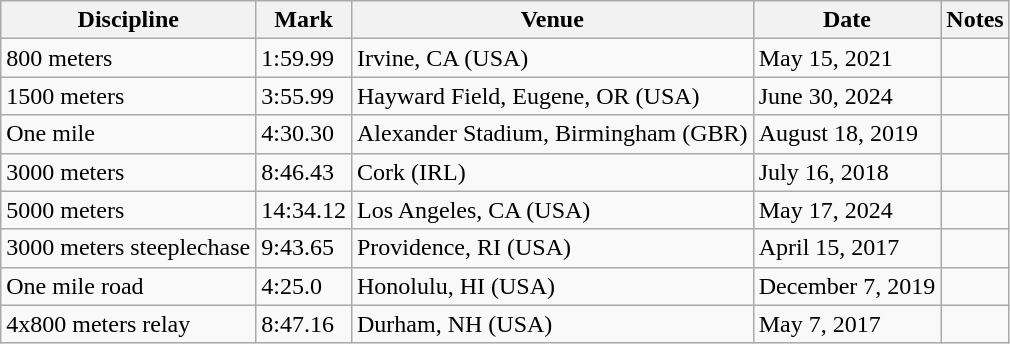<table class="wikitable">
<tr>
<th>Discipline</th>
<th>Mark</th>
<th>Venue</th>
<th>Date</th>
<th>Notes</th>
</tr>
<tr>
<td>800 meters</td>
<td>1:59.99</td>
<td>Irvine, CA (USA)</td>
<td>May 15, 2021</td>
<td></td>
</tr>
<tr>
<td>1500 meters</td>
<td>3:55.99</td>
<td>Hayward Field, Eugene, OR (USA)</td>
<td>June 30, 2024</td>
<td></td>
</tr>
<tr>
<td>One mile</td>
<td>4:30.30</td>
<td>Alexander Stadium, Birmingham (GBR)</td>
<td>August 18, 2019</td>
<td></td>
</tr>
<tr>
<td>3000 meters</td>
<td>8:46.43</td>
<td>Cork (IRL)</td>
<td>July 16, 2018</td>
<td></td>
</tr>
<tr>
<td>5000 meters</td>
<td>14:34.12</td>
<td>Los Angeles, CA (USA)</td>
<td>May 17, 2024</td>
<td></td>
</tr>
<tr>
<td>3000 meters steeplechase</td>
<td>9:43.65</td>
<td>Providence, RI (USA)</td>
<td>April 15, 2017</td>
<td></td>
</tr>
<tr>
<td>One mile road</td>
<td>4:25.0</td>
<td>Honolulu, HI (USA)</td>
<td>December 7, 2019</td>
<td></td>
</tr>
<tr>
<td>4x800 meters relay</td>
<td>8:47.16</td>
<td>Durham, NH (USA)</td>
<td>May 7, 2017</td>
<td></td>
</tr>
</table>
